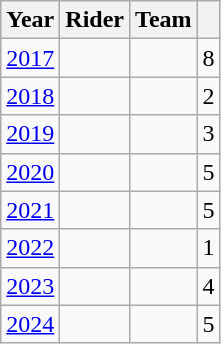<table class="wikitable">
<tr>
<th>Year</th>
<th>Rider</th>
<th>Team</th>
<th></th>
</tr>
<tr>
<td><a href='#'>2017</a></td>
<td></td>
<td></td>
<td>8</td>
</tr>
<tr>
<td><a href='#'>2018</a></td>
<td></td>
<td></td>
<td>2</td>
</tr>
<tr>
<td><a href='#'>2019</a></td>
<td></td>
<td></td>
<td>3</td>
</tr>
<tr>
<td><a href='#'>2020</a></td>
<td></td>
<td></td>
<td>5</td>
</tr>
<tr>
<td><a href='#'>2021</a></td>
<td></td>
<td></td>
<td>5</td>
</tr>
<tr>
<td><a href='#'>2022</a></td>
<td></td>
<td></td>
<td>1</td>
</tr>
<tr>
<td><a href='#'>2023</a></td>
<td></td>
<td></td>
<td>4</td>
</tr>
<tr>
<td><a href='#'>2024</a></td>
<td></td>
<td></td>
<td>5</td>
</tr>
</table>
